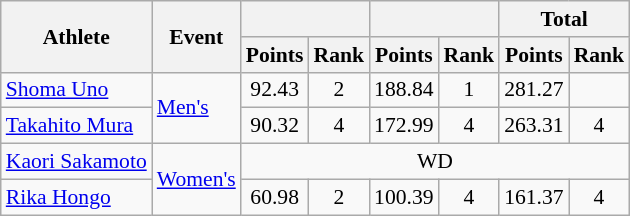<table class="wikitable" style="font-size:90%">
<tr>
<th rowspan="2">Athlete</th>
<th rowspan="2">Event</th>
<th colspan="2"></th>
<th colspan="2"></th>
<th colspan="2">Total</th>
</tr>
<tr>
<th>Points</th>
<th>Rank</th>
<th>Points</th>
<th>Rank</th>
<th>Points</th>
<th>Rank</th>
</tr>
<tr style="text-align:center;">
<td align="left"><a href='#'>Shoma Uno</a></td>
<td rowspan="2" style="text-align:left;"><a href='#'>Men's</a></td>
<td>92.43</td>
<td>2</td>
<td>188.84</td>
<td>1</td>
<td>281.27</td>
<td></td>
</tr>
<tr style="text-align:center;">
<td align="left"><a href='#'>Takahito Mura</a></td>
<td>90.32</td>
<td>4</td>
<td>172.99</td>
<td>4</td>
<td>263.31</td>
<td>4</td>
</tr>
<tr style="text-align:center;">
<td align="left"><a href='#'>Kaori Sakamoto</a></td>
<td rowspan="2" style="text-align:left;"><a href='#'>Women's</a></td>
<td colspan=6>WD</td>
</tr>
<tr style="text-align:center;">
<td align="left"><a href='#'>Rika Hongo</a></td>
<td>60.98</td>
<td>2</td>
<td>100.39</td>
<td>4</td>
<td>161.37</td>
<td>4</td>
</tr>
</table>
